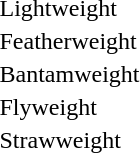<table>
<tr>
<td>Lightweight</td>
<td></td>
<td></td>
<td></td>
<td></td>
</tr>
<tr>
<td>Featherweight</td>
<td></td>
<td></td>
<td></td>
<td></td>
</tr>
<tr>
<td>Bantamweight</td>
<td></td>
<td></td>
<td></td>
<td></td>
</tr>
<tr>
<td>Flyweight</td>
<td></td>
<td></td>
<td></td>
<td></td>
</tr>
<tr>
<td>Strawweight</td>
<td></td>
<td></td>
<td></td>
<td></td>
</tr>
</table>
